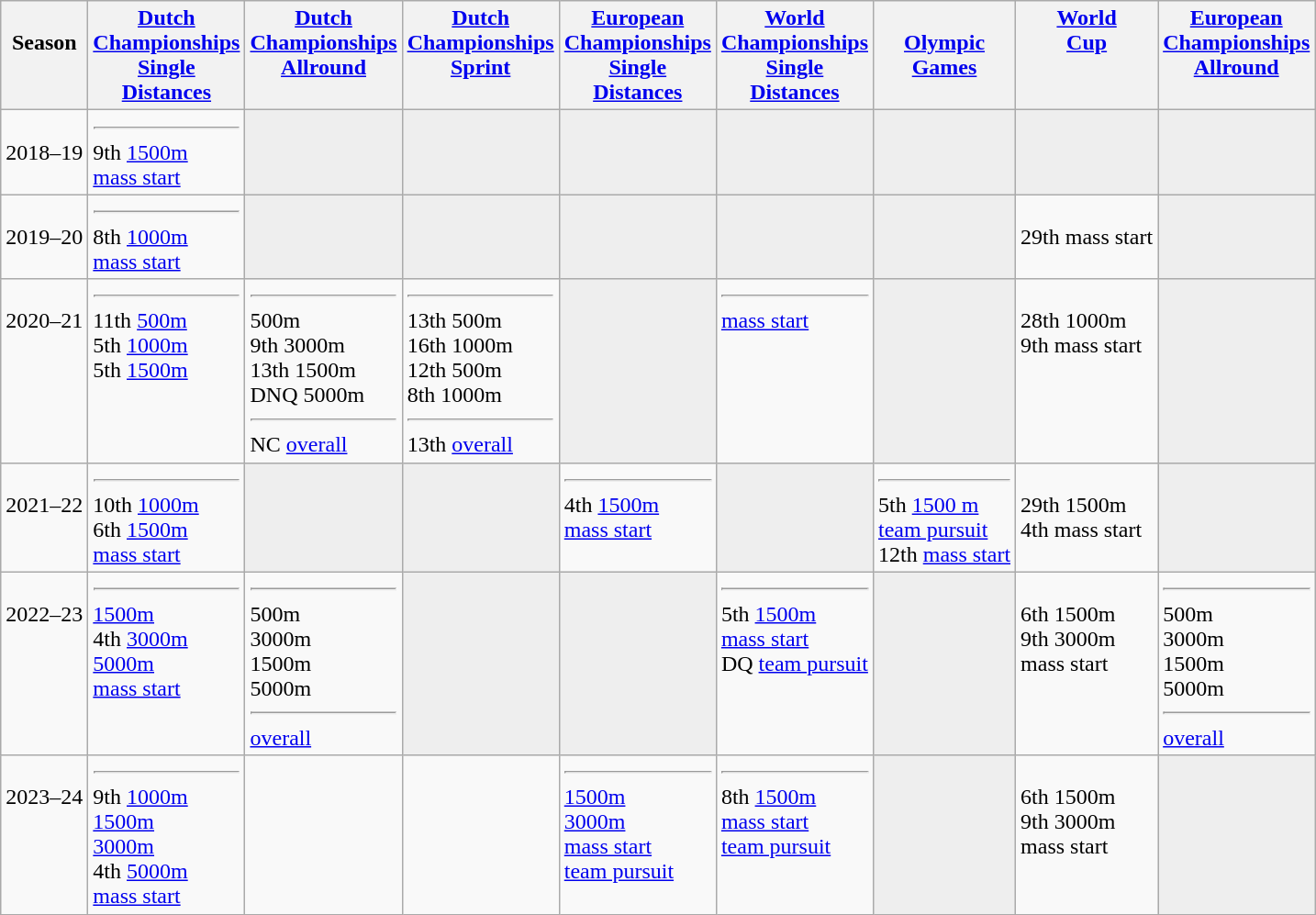<table class="wikitable vatop">
<tr style="vertical-align: top;">
<th><br> Season</th>
<th><a href='#'>Dutch <br> Championships <br> Single <br> Distances</a></th>
<th><a href='#'>Dutch <br> Championships <br> Allround</a></th>
<th><a href='#'>Dutch <br> Championships <br> Sprint</a></th>
<th><a href='#'>European <br> Championships <br> Single <br> Distances</a></th>
<th><a href='#'>World <br> Championships <br> Single <br> Distances</a></th>
<th> <br> <a href='#'>Olympic <br> Games</a></th>
<th><a href='#'>World <br> Cup</a></th>
<th><a href='#'>European <br> Championships <br> Allround</a></th>
</tr>
<tr style="vertical-align: top;">
<td><br> 2018–19</td>
<td> <hr> 9th <a href='#'>1500m</a> <br>  <a href='#'>mass start</a></td>
<td bgcolor=#EEEEEE></td>
<td bgcolor=#EEEEEE></td>
<td bgcolor=#EEEEEE></td>
<td bgcolor=#EEEEEE></td>
<td bgcolor=#EEEEEE></td>
<td bgcolor=#EEEEEE></td>
<td bgcolor=#EEEEEE></td>
</tr>
<tr style="vertical-align: top;">
<td><br> 2019–20</td>
<td> <hr> 8th <a href='#'>1000m</a> <br>  <a href='#'>mass start</a></td>
<td bgcolor=#EEEEEE></td>
<td bgcolor=#EEEEEE></td>
<td bgcolor=#EEEEEE></td>
<td bgcolor=#EEEEEE></td>
<td bgcolor=#EEEEEE></td>
<td><br> 29th mass start</td>
<td bgcolor=#EEEEEE></td>
</tr>
<tr style="vertical-align: top;">
<td><br> 2020–21</td>
<td> <hr> 11th <a href='#'>500m</a> <br> 5th <a href='#'>1000m</a> <br> 5th <a href='#'>1500m</a></td>
<td> <hr>  500m <br> 9th 3000m <br> 13th 1500m <br> DNQ 5000m <hr> NC <a href='#'>overall</a></td>
<td> <hr> 13th 500m <br> 16th 1000m <br> 12th 500m <br> 8th 1000m <hr> 13th <a href='#'>overall</a></td>
<td bgcolor=#EEEEEE></td>
<td> <hr>  <a href='#'>mass start</a></td>
<td bgcolor=#EEEEEE></td>
<td><br> 28th 1000m <br> 9th mass start</td>
<td bgcolor=#EEEEEE></td>
</tr>
<tr style="vertical-align: top;">
<td><br> 2021–22</td>
<td> <hr> 10th <a href='#'>1000m</a> <br> 6th <a href='#'>1500m</a> <br>  <a href='#'>mass start</a></td>
<td bgcolor=#EEEEEE></td>
<td bgcolor=#EEEEEE></td>
<td> <hr> 4th <a href='#'>1500m</a> <br>  <a href='#'>mass start</a></td>
<td bgcolor=#EEEEEE></td>
<td> <hr> 5th <a href='#'>1500 m</a> <br>  <a href='#'>team pursuit</a> <br> 12th <a href='#'>mass start</a></td>
<td><br> 29th 1500m <br> 4th mass start</td>
<td bgcolor=#EEEEEE></td>
</tr>
<tr style="vertical-align: top;">
<td><br> 2022–23</td>
<td> <hr>  <a href='#'>1500m</a> <br> 4th <a href='#'>3000m</a> <br>  <a href='#'>5000m</a> <br>  <a href='#'>mass start</a></td>
<td> <hr>  500m <br>  3000m <br>  1500m <br>  5000m <hr>  <a href='#'>overall</a> <br></td>
<td bgcolor=#EEEEEE></td>
<td bgcolor=#EEEEEE></td>
<td> <hr> 5th <a href='#'>1500m</a> <br>  <a href='#'>mass start</a> <br> DQ <a href='#'>team pursuit</a></td>
<td bgcolor=#EEEEEE></td>
<td><br> 6th 1500m <br> 9th 3000m <br>  mass start</td>
<td> <hr>  500m <br>  3000m <br>  1500m <br>  5000m  <hr>  <a href='#'>overall</a></td>
</tr>
<tr style="vertical-align: top;">
<td><br> 2023–24</td>
<td> <hr> 9th <a href='#'>1000m</a> <br>  <a href='#'>1500m</a> <br>  <a href='#'>3000m</a> <br> 4th <a href='#'>5000m</a> <br>  <a href='#'>mass start</a></td>
<td></td>
<td></td>
<td> <hr>  <a href='#'>1500m</a> <br>  <a href='#'>3000m</a> <br>  <a href='#'>mass start</a> <br>  <a href='#'>team pursuit</a></td>
<td> <hr> 8th <a href='#'>1500m</a> <br>  <a href='#'>mass start</a> <br>  <a href='#'>team pursuit</a></td>
<td bgcolor=#EEEEEE></td>
<td><br> 6th 1500m <br> 9th 3000m <br>  mass start</td>
<td bgcolor=#EEEEEE></td>
</tr>
</table>
